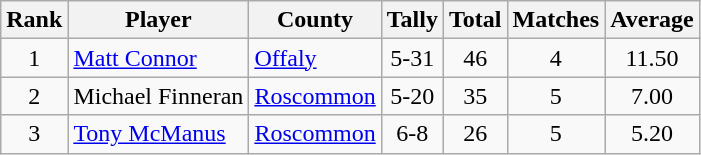<table class="wikitable">
<tr>
<th>Rank</th>
<th>Player</th>
<th>County</th>
<th>Tally</th>
<th>Total</th>
<th>Matches</th>
<th>Average</th>
</tr>
<tr>
<td rowspan=1 align=center>1</td>
<td><a href='#'>Matt Connor</a></td>
<td><a href='#'>Offaly</a></td>
<td align=center>5-31</td>
<td align=center>46</td>
<td align=center>4</td>
<td align=center>11.50</td>
</tr>
<tr>
<td rowspan=1 align=center>2</td>
<td>Michael Finneran</td>
<td><a href='#'>Roscommon</a></td>
<td align=center>5-20</td>
<td align=center>35</td>
<td align=center>5</td>
<td align=center>7.00</td>
</tr>
<tr>
<td rowspan=1 align=center>3</td>
<td><a href='#'>Tony McManus</a></td>
<td><a href='#'>Roscommon</a></td>
<td align=center>6-8</td>
<td align=center>26</td>
<td align=center>5</td>
<td align=center>5.20</td>
</tr>
</table>
